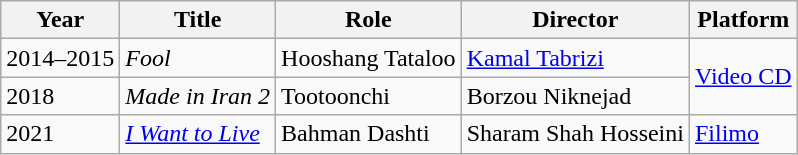<table class="wikitable sortable">
<tr>
<th>Year</th>
<th>Title</th>
<th>Role</th>
<th>Director</th>
<th>Platform</th>
</tr>
<tr>
<td>2014–2015</td>
<td><em>Fool</em></td>
<td>Hooshang Tataloo</td>
<td><a href='#'>Kamal Tabrizi</a></td>
<td rowspan="2"><a href='#'>Video CD</a></td>
</tr>
<tr>
<td>2018</td>
<td><em>Made in Iran 2</em></td>
<td>Tootoonchi</td>
<td>Borzou Niknejad</td>
</tr>
<tr>
<td>2021</td>
<td><em><a href='#'>I Want to Live</a></em></td>
<td>Bahman Dashti</td>
<td>Sharam Shah Hosseini</td>
<td><a href='#'>Filimo</a></td>
</tr>
</table>
